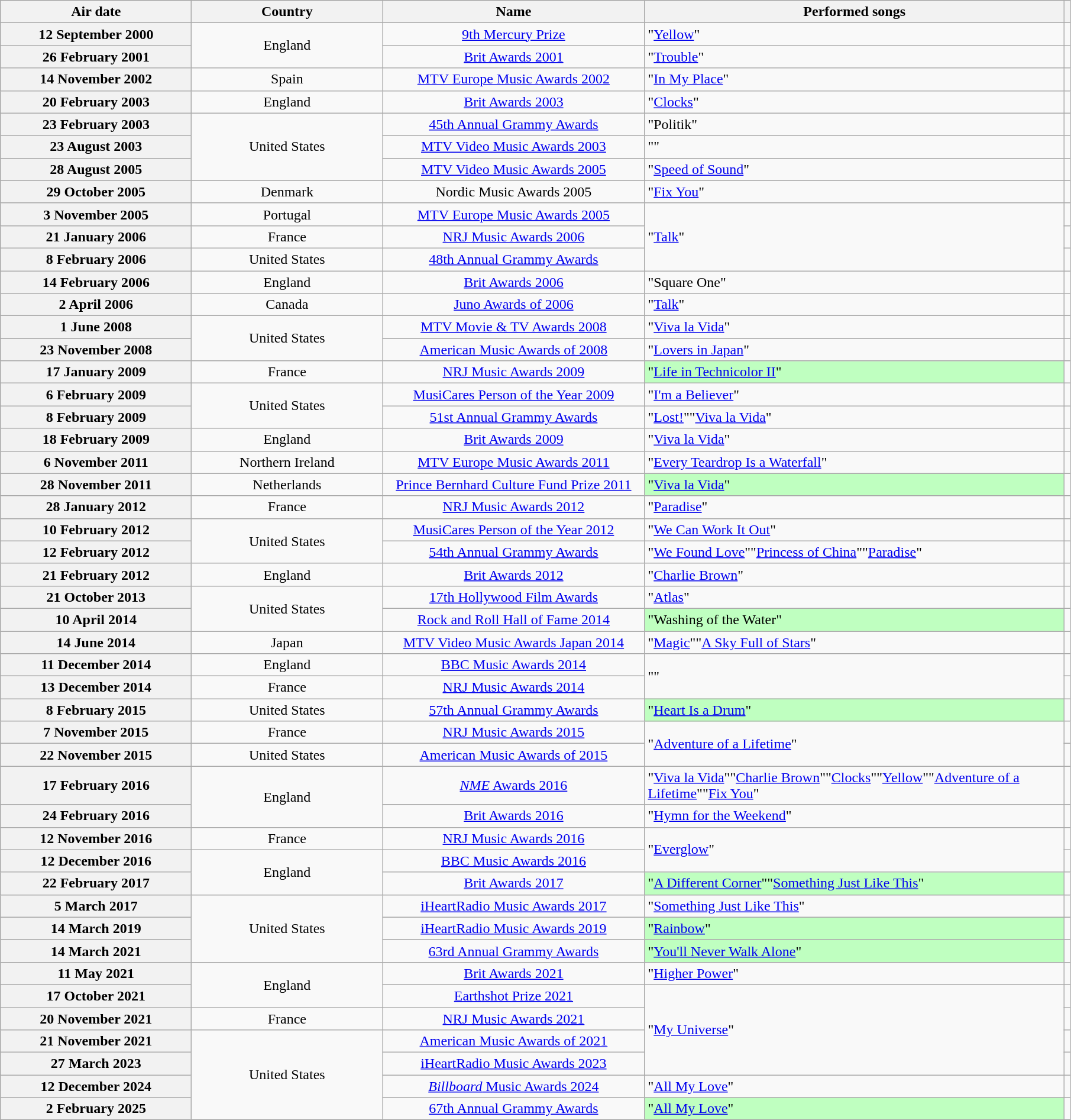<table class="wikitable sortable plainrowheaders" style="text-align:center;">
<tr>
<th scope="col" style="width:13em;">Air date</th>
<th scope="col" style="width:13em;">Country</th>
<th scope="col" style="width:18em;">Name</th>
<th scope="col" style="width:29.1em;" class="unsortable">Performed songs</th>
<th scope="col" class="unsortable"></th>
</tr>
<tr>
<th scope="row" style="text-align:center;">12 September 2000</th>
<td rowspan="2">England</td>
<td><a href='#'>9th Mercury Prize</a></td>
<td style="text-align:left;">"<a href='#'>Yellow</a>"</td>
<td></td>
</tr>
<tr>
<th scope="row" style="text-align:center;">26 February 2001</th>
<td><a href='#'>Brit Awards 2001</a></td>
<td style="text-align:left;">"<a href='#'>Trouble</a>"</td>
<td></td>
</tr>
<tr>
<th scope="row" style="text-align:center;">14 November 2002</th>
<td>Spain</td>
<td><a href='#'>MTV Europe Music Awards 2002</a></td>
<td style="text-align:left;">"<a href='#'>In My Place</a>"</td>
<td></td>
</tr>
<tr>
<th scope="row" style="text-align:center;">20 February 2003</th>
<td>England</td>
<td><a href='#'>Brit Awards 2003</a></td>
<td style="text-align:left;">"<a href='#'>Clocks</a>"</td>
<td></td>
</tr>
<tr>
<th scope="row" style="text-align:center;">23 February 2003</th>
<td rowspan="3">United States</td>
<td><a href='#'>45th Annual Grammy Awards</a></td>
<td style="text-align:left;">"Politik"</td>
<td></td>
</tr>
<tr>
<th scope="row" style="text-align:center;">23 August 2003</th>
<td><a href='#'>MTV Video Music Awards 2003</a></td>
<td style="text-align:left;">""</td>
<td></td>
</tr>
<tr>
<th scope="row" style="text-align:center;">28 August 2005</th>
<td><a href='#'>MTV Video Music Awards 2005</a></td>
<td style="text-align:left;">"<a href='#'>Speed of Sound</a>"</td>
<td></td>
</tr>
<tr>
<th scope="row" style="text-align:center;">29 October 2005</th>
<td>Denmark</td>
<td>Nordic Music Awards 2005</td>
<td style="text-align:left;">"<a href='#'>Fix You</a>"</td>
<td></td>
</tr>
<tr>
<th scope="row" style="text-align:center;">3 November 2005</th>
<td>Portugal</td>
<td><a href='#'>MTV Europe Music Awards 2005</a></td>
<td rowspan="3" style="text-align:left;">"<a href='#'>Talk</a>"</td>
<td></td>
</tr>
<tr>
<th scope="row" style="text-align:center;">21 January 2006</th>
<td>France</td>
<td><a href='#'>NRJ Music Awards 2006</a></td>
<td></td>
</tr>
<tr>
<th scope="row" style="text-align:center;">8 February 2006</th>
<td>United States</td>
<td><a href='#'>48th Annual Grammy Awards</a></td>
<td></td>
</tr>
<tr>
<th scope="row" style="text-align:center;">14 February 2006</th>
<td>England</td>
<td><a href='#'>Brit Awards 2006</a></td>
<td style="text-align:left;">"Square One"</td>
<td></td>
</tr>
<tr>
<th scope="row" style="text-align:center;">2 April 2006</th>
<td>Canada</td>
<td><a href='#'>Juno Awards of 2006</a></td>
<td style="text-align:left;">"<a href='#'>Talk</a>"</td>
<td></td>
</tr>
<tr>
<th scope="row" style="text-align:center;">1 June 2008</th>
<td rowspan="2">United States</td>
<td><a href='#'>MTV Movie & TV Awards 2008</a></td>
<td style="text-align:left;">"<a href='#'>Viva la Vida</a>"</td>
<td></td>
</tr>
<tr>
<th scope="row" style="text-align:center;">23 November 2008</th>
<td><a href='#'>American Music Awards of 2008</a></td>
<td style="text-align:left;">"<a href='#'>Lovers in Japan</a>"</td>
<td></td>
</tr>
<tr>
<th scope="row" style="text-align:center;">17 January 2009</th>
<td>France</td>
<td><a href='#'>NRJ Music Awards 2009</a></td>
<td style="text-align:left; background-color:#BFFFC0;">"<a href='#'>Life in Technicolor II</a>" </td>
<td></td>
</tr>
<tr>
<th scope="row" style="text-align:center;">6 February 2009</th>
<td rowspan="2">United States</td>
<td><a href='#'>MusiCares Person of the Year 2009</a></td>
<td style="text-align:left;">"<a href='#'>I'm a Believer</a>"</td>
<td></td>
</tr>
<tr>
<th scope="row" style="text-align:center;">8 February 2009</th>
<td><a href='#'>51st Annual Grammy Awards</a></td>
<td style="text-align:left;">"<a href='#'>Lost!</a>""<a href='#'>Viva la Vida</a>"</td>
<td></td>
</tr>
<tr>
<th scope="row" style="text-align:center;">18 February 2009</th>
<td>England</td>
<td><a href='#'>Brit Awards 2009</a></td>
<td style="text-align:left;">"<a href='#'>Viva la Vida</a>"</td>
<td></td>
</tr>
<tr>
<th scope="row" style="text-align:center;">6 November 2011</th>
<td>Northern Ireland</td>
<td><a href='#'>MTV Europe Music Awards 2011</a></td>
<td style="text-align:left;">"<a href='#'>Every Teardrop Is a Waterfall</a>"</td>
<td></td>
</tr>
<tr>
<th scope="row" style="text-align:center;">28 November 2011</th>
<td>Netherlands</td>
<td><a href='#'>Prince Bernhard Culture Fund Prize 2011</a></td>
<td style="text-align:left; background-color:#BFFFC0;">"<a href='#'>Viva la Vida</a>" </td>
<td></td>
</tr>
<tr>
<th scope="row" style="text-align:center;">28 January 2012</th>
<td>France</td>
<td><a href='#'>NRJ Music Awards 2012</a></td>
<td style="text-align:left;">"<a href='#'>Paradise</a>"</td>
<td></td>
</tr>
<tr>
<th scope="row" style="text-align:center;">10 February 2012</th>
<td rowspan="2">United States</td>
<td><a href='#'>MusiCares Person of the Year 2012</a></td>
<td style="text-align:left;">"<a href='#'>We Can Work It Out</a>"</td>
<td></td>
</tr>
<tr>
<th scope="row" style="text-align:center;">12 February 2012</th>
<td><a href='#'>54th Annual Grammy Awards</a></td>
<td style="text-align:left;">"<a href='#'>We Found Love</a>""<a href='#'>Princess of China</a>""<a href='#'>Paradise</a>"</td>
<td></td>
</tr>
<tr>
<th scope="row" style="text-align:center;">21 February 2012</th>
<td>England</td>
<td><a href='#'>Brit Awards 2012</a></td>
<td style="text-align:left;">"<a href='#'>Charlie Brown</a>"</td>
<td></td>
</tr>
<tr>
<th scope="row" style="text-align:center;">21 October 2013</th>
<td rowspan="2">United States</td>
<td><a href='#'>17th Hollywood Film Awards</a></td>
<td style="text-align:left;">"<a href='#'>Atlas</a>"</td>
<td></td>
</tr>
<tr>
<th scope="row" style="text-align:center;">10 April 2014</th>
<td><a href='#'>Rock and Roll Hall of Fame 2014</a></td>
<td style="text-align:left; background-color:#BFFFC0;">"Washing of the Water" </td>
<td></td>
</tr>
<tr>
<th scope="row" style="text-align:center;">14 June 2014</th>
<td>Japan</td>
<td><a href='#'>MTV Video Music Awards Japan 2014</a></td>
<td style="text-align:left;">"<a href='#'>Magic</a>""<a href='#'>A Sky Full of Stars</a>"</td>
<td></td>
</tr>
<tr>
<th scope="row" style="text-align:center;">11 December 2014</th>
<td>England</td>
<td><a href='#'>BBC Music Awards 2014</a></td>
<td rowspan="2" style="text-align:left;">""</td>
<td></td>
</tr>
<tr>
<th scope="row" style="text-align:center;">13 December 2014</th>
<td>France</td>
<td><a href='#'>NRJ Music Awards 2014</a></td>
<td></td>
</tr>
<tr>
<th scope="row" style="text-align:center;">8 February 2015</th>
<td>United States</td>
<td><a href='#'>57th Annual Grammy Awards</a></td>
<td style="text-align:left; background-color:#BFFFC0;">"<a href='#'>Heart Is a Drum</a>" </td>
<td></td>
</tr>
<tr>
<th scope="row" style="text-align:center;">7 November 2015</th>
<td>France</td>
<td><a href='#'>NRJ Music Awards 2015</a></td>
<td rowspan="2" style="text-align:left;">"<a href='#'>Adventure of a Lifetime</a>"</td>
<td></td>
</tr>
<tr>
<th scope="row" style="text-align:center;">22 November 2015</th>
<td>United States</td>
<td><a href='#'>American Music Awards of 2015</a></td>
<td></td>
</tr>
<tr>
<th scope="row" style="text-align:center;">17 February 2016</th>
<td rowspan="2">England</td>
<td><a href='#'><em>NME</em> Awards 2016</a></td>
<td style="text-align:left;">"<a href='#'>Viva la Vida</a>""<a href='#'>Charlie Brown</a>""<a href='#'>Clocks</a>""<a href='#'>Yellow</a>""<a href='#'>Adventure of a Lifetime</a>""<a href='#'>Fix You</a>"</td>
<td></td>
</tr>
<tr>
<th scope="row" style="text-align:center;">24 February 2016</th>
<td><a href='#'>Brit Awards 2016</a></td>
<td style="text-align:left;">"<a href='#'>Hymn for the Weekend</a>"</td>
<td></td>
</tr>
<tr>
<th scope="row" style="text-align:center;">12 November 2016</th>
<td>France</td>
<td><a href='#'>NRJ Music Awards 2016</a></td>
<td rowspan="2" style="text-align:left;">"<a href='#'>Everglow</a>"</td>
<td></td>
</tr>
<tr>
<th scope="row" style="text-align:center;">12 December 2016</th>
<td rowspan="2">England</td>
<td><a href='#'>BBC Music Awards 2016</a></td>
<td></td>
</tr>
<tr>
<th scope="row" style="text-align:center;">22 February 2017</th>
<td><a href='#'>Brit Awards 2017</a></td>
<td style="text-align:left; background-color:#BFFFC0;">"<a href='#'>A Different Corner</a>""<a href='#'>Something Just Like This</a>" </td>
<td></td>
</tr>
<tr>
<th scope="row" style="text-align:center;">5 March 2017</th>
<td rowspan="3">United States</td>
<td><a href='#'>iHeartRadio Music Awards 2017</a></td>
<td style="text-align:left;">"<a href='#'>Something Just Like This</a>"</td>
<td></td>
</tr>
<tr>
<th scope="row" style="text-align:center;">14 March 2019</th>
<td><a href='#'>iHeartRadio Music Awards 2019</a></td>
<td style="text-align:left; background-color:#BFFFC0;">"<a href='#'>Rainbow</a>" </td>
<td></td>
</tr>
<tr>
<th scope="row" style="text-align:center;">14 March 2021</th>
<td><a href='#'>63rd Annual Grammy Awards</a></td>
<td style="text-align:left; background-color:#BFFFC0;">"<a href='#'>You'll Never Walk Alone</a>" </td>
<td></td>
</tr>
<tr>
<th scope="row" style="text-align:center;">11 May 2021</th>
<td rowspan="2">England</td>
<td><a href='#'>Brit Awards 2021</a></td>
<td style="text-align:left;">"<a href='#'>Higher Power</a>"</td>
<td></td>
</tr>
<tr>
<th scope="row" style="text-align:center;">17 October 2021</th>
<td><a href='#'>Earthshot Prize 2021</a></td>
<td rowspan="4" style="text-align:left;">"<a href='#'>My Universe</a>"</td>
<td></td>
</tr>
<tr>
<th scope="row" style="text-align:center;">20 November 2021</th>
<td>France</td>
<td><a href='#'>NRJ Music Awards 2021</a></td>
<td></td>
</tr>
<tr>
<th scope="row" style="text-align:center;">21 November 2021</th>
<td rowspan="4">United States</td>
<td><a href='#'>American Music Awards of 2021</a></td>
<td></td>
</tr>
<tr>
<th scope="row" style="text-align:center;">27 March 2023</th>
<td><a href='#'>iHeartRadio Music Awards 2023</a></td>
<td></td>
</tr>
<tr>
<th scope="row" style="text-align:center;">12 December 2024</th>
<td><a href='#'><em>Billboard</em> Music Awards 2024</a></td>
<td style="text-align:left;">"<a href='#'>All My Love</a>"</td>
<td></td>
</tr>
<tr>
<th scope="row" style="text-align:center;">2 February 2025</th>
<td><a href='#'>67th Annual Grammy Awards</a></td>
<td style="text-align:left; background-color:#BFFFC0;">"<a href='#'>All My Love</a>" </td>
<td></td>
</tr>
</table>
